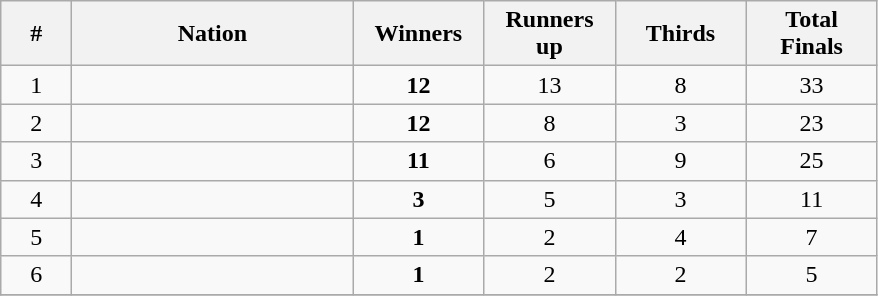<table class="wikitable">
<tr>
<th width=40>#</th>
<th width=180>Nation</th>
<th width=80>Winners</th>
<th width=80>Runners up</th>
<th width=80>Thirds</th>
<th width=80>Total Finals</th>
</tr>
<tr>
<td align=center>1</td>
<td></td>
<td align=center><strong>12</strong></td>
<td align=center>13</td>
<td align=center>8</td>
<td align=center>33</td>
</tr>
<tr>
<td align=center>2</td>
<td></td>
<td align=center><strong>12</strong></td>
<td align=center>8</td>
<td align=center>3</td>
<td align=center>23</td>
</tr>
<tr>
<td align=center>3</td>
<td></td>
<td align=center><strong>11</strong></td>
<td align=center>6</td>
<td align=center>9</td>
<td align=center>25</td>
</tr>
<tr>
<td align=center>4</td>
<td></td>
<td align=center><strong>3</strong></td>
<td align=center>5</td>
<td align=center>3</td>
<td align=center>11</td>
</tr>
<tr>
<td align=center>5</td>
<td></td>
<td align=center><strong>1</strong></td>
<td align=center>2</td>
<td align=center>4</td>
<td align=center>7</td>
</tr>
<tr>
<td align=center>6</td>
<td></td>
<td align=center><strong>1</strong></td>
<td align=center>2</td>
<td align=center>2</td>
<td align=center>5</td>
</tr>
<tr>
</tr>
</table>
